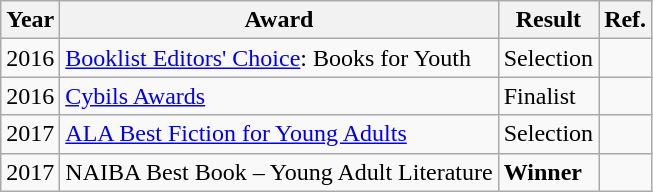<table class="wikitable sortable mw-collapsible">
<tr>
<th>Year</th>
<th>Award</th>
<th>Result</th>
<th>Ref.</th>
</tr>
<tr>
<td>2016</td>
<td><a href='#'>Booklist Editors' Choice</a>: Books for Youth</td>
<td>Selection</td>
<td></td>
</tr>
<tr>
<td>2016</td>
<td><a href='#'>Cybils Awards</a></td>
<td>Finalist</td>
<td></td>
</tr>
<tr>
<td>2017</td>
<td><a href='#'>ALA Best Fiction for Young Adults</a></td>
<td>Selection</td>
<td></td>
</tr>
<tr>
<td>2017</td>
<td>NAIBA Best Book – Young Adult Literature</td>
<td><strong>Winner</strong></td>
<td></td>
</tr>
</table>
